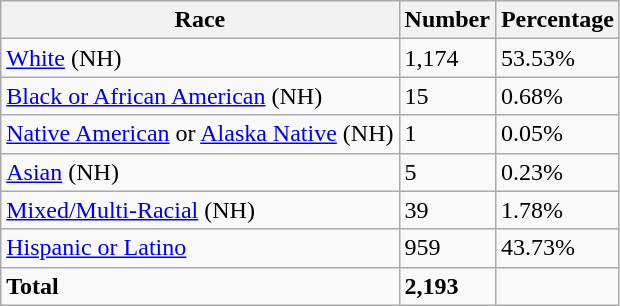<table class="wikitable">
<tr>
<th>Race</th>
<th>Number</th>
<th>Percentage</th>
</tr>
<tr>
<td><a href='#'>White</a> (NH)</td>
<td>1,174</td>
<td>53.53%</td>
</tr>
<tr>
<td><a href='#'>Black or African American</a> (NH)</td>
<td>15</td>
<td>0.68%</td>
</tr>
<tr>
<td><a href='#'>Native American</a> or <a href='#'>Alaska Native</a> (NH)</td>
<td>1</td>
<td>0.05%</td>
</tr>
<tr>
<td><a href='#'>Asian</a> (NH)</td>
<td>5</td>
<td>0.23%</td>
</tr>
<tr>
<td><a href='#'>Mixed/Multi-Racial</a> (NH)</td>
<td>39</td>
<td>1.78%</td>
</tr>
<tr>
<td><a href='#'>Hispanic or Latino</a></td>
<td>959</td>
<td>43.73%</td>
</tr>
<tr>
<td><strong>Total</strong></td>
<td><strong>2,193</strong></td>
<td></td>
</tr>
</table>
